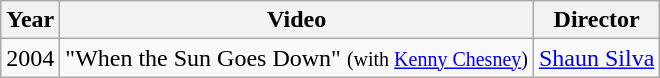<table class="wikitable">
<tr>
<th>Year</th>
<th>Video</th>
<th>Director</th>
</tr>
<tr>
<td>2004</td>
<td>"When the Sun Goes Down" <small>(with <a href='#'>Kenny Chesney</a>)</small></td>
<td><a href='#'>Shaun Silva</a></td>
</tr>
</table>
